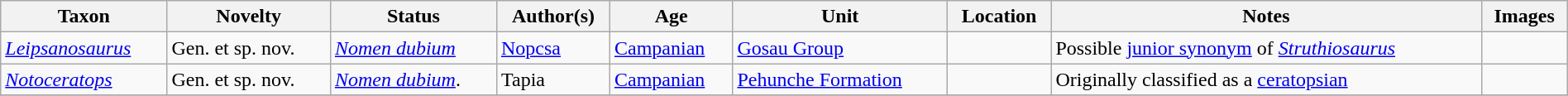<table class="wikitable sortable" align="center" width="100%">
<tr>
<th>Taxon</th>
<th>Novelty</th>
<th>Status</th>
<th>Author(s)</th>
<th>Age</th>
<th>Unit</th>
<th>Location</th>
<th>Notes</th>
<th>Images</th>
</tr>
<tr>
<td><em><a href='#'>Leipsanosaurus</a></em></td>
<td>Gen. et sp. nov.</td>
<td><em><a href='#'>Nomen dubium</a></em></td>
<td><a href='#'>Nopcsa</a></td>
<td><a href='#'>Campanian</a></td>
<td><a href='#'>Gosau Group</a></td>
<td></td>
<td>Possible <a href='#'>junior synonym</a> of <em><a href='#'>Struthiosaurus</a></em></td>
<td></td>
</tr>
<tr>
<td><em><a href='#'>Notoceratops</a></em></td>
<td>Gen. et sp. nov.</td>
<td><em><a href='#'>Nomen dubium</a></em>.</td>
<td>Tapia</td>
<td><a href='#'>Campanian</a></td>
<td><a href='#'>Pehunche Formation</a></td>
<td></td>
<td>Originally classified as a <a href='#'>ceratopsian</a></td>
<td></td>
</tr>
<tr>
</tr>
</table>
